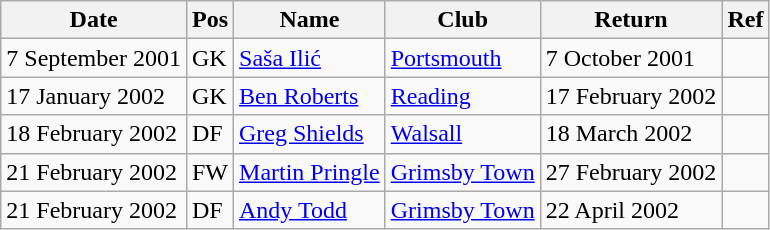<table class="wikitable" style="text-align: left">
<tr>
<th>Date</th>
<th>Pos</th>
<th>Name</th>
<th>Club</th>
<th>Return</th>
<th>Ref</th>
</tr>
<tr>
<td>7 September 2001</td>
<td>GK</td>
<td> <a href='#'>Saša Ilić</a></td>
<td><a href='#'>Portsmouth</a></td>
<td>7 October 2001</td>
<td style="text-align: center"></td>
</tr>
<tr>
<td>17 January 2002</td>
<td>GK</td>
<td> <a href='#'>Ben Roberts</a></td>
<td><a href='#'>Reading</a></td>
<td>17 February 2002</td>
<td style="text-align: center"></td>
</tr>
<tr>
<td>18 February 2002</td>
<td>DF</td>
<td> <a href='#'>Greg Shields</a></td>
<td><a href='#'>Walsall</a></td>
<td>18 March 2002</td>
<td style="text-align: center"></td>
</tr>
<tr>
<td>21 February 2002</td>
<td>FW</td>
<td> <a href='#'>Martin Pringle</a></td>
<td><a href='#'>Grimsby Town</a></td>
<td>27 February 2002</td>
<td style="text-align: center"></td>
</tr>
<tr>
<td>21 February 2002</td>
<td>DF</td>
<td> <a href='#'>Andy Todd</a></td>
<td><a href='#'>Grimsby Town</a></td>
<td>22 April 2002</td>
<td style="text-align: center"></td>
</tr>
</table>
